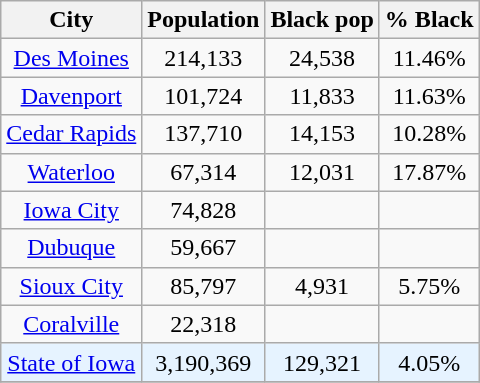<table class="wikitable sortable" style=text-align:center>
<tr>
<th>City</th>
<th>Population</th>
<th>Black pop</th>
<th>% Black</th>
</tr>
<tr>
<td><a href='#'>Des Moines</a></td>
<td>214,133</td>
<td>24,538</td>
<td>11.46%</td>
</tr>
<tr>
<td><a href='#'>Davenport</a></td>
<td>101,724</td>
<td>11,833</td>
<td>11.63%</td>
</tr>
<tr>
<td><a href='#'>Cedar Rapids</a></td>
<td>137,710</td>
<td>14,153</td>
<td>10.28%</td>
</tr>
<tr>
<td><a href='#'>Waterloo</a></td>
<td>67,314</td>
<td>12,031</td>
<td>17.87%</td>
</tr>
<tr>
<td><a href='#'>Iowa City</a></td>
<td>74,828</td>
<td></td>
<td></td>
</tr>
<tr>
<td><a href='#'>Dubuque</a></td>
<td>59,667</td>
<td></td>
<td></td>
</tr>
<tr>
<td><a href='#'>Sioux City</a></td>
<td>85,797</td>
<td>4,931</td>
<td>5.75%</td>
</tr>
<tr>
<td><a href='#'>Coralville</a></td>
<td>22,318</td>
<td></td>
<td></td>
</tr>
<tr>
<td style="background:#e6f3ff"><a href='#'>State of Iowa</a></td>
<td style="background:#e6f3ff">3,190,369</td>
<td style="background:#e6f3ff">129,321</td>
<td style="background:#e6f3ff">4.05%</td>
</tr>
<tr>
</tr>
</table>
